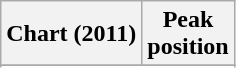<table class="wikitable plainrowheaders sortable" style="text-align:center">
<tr>
<th scope="col">Chart (2011)</th>
<th scope="col">Peak<br> position</th>
</tr>
<tr>
</tr>
<tr>
</tr>
<tr>
</tr>
</table>
